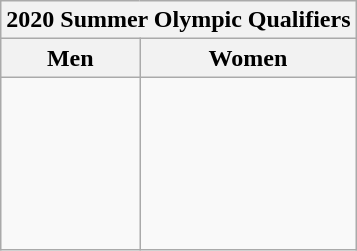<table class="wikitable">
<tr>
<th colspan=2>2020 Summer Olympic Qualifiers</th>
</tr>
<tr>
<th>Men</th>
<th>Women</th>
</tr>
<tr>
<td><br><br>
<br>
<br>
<br>
<br>
</td>
<td><br><br>
<br>
<br>
<br>
<br>
</td>
</tr>
</table>
